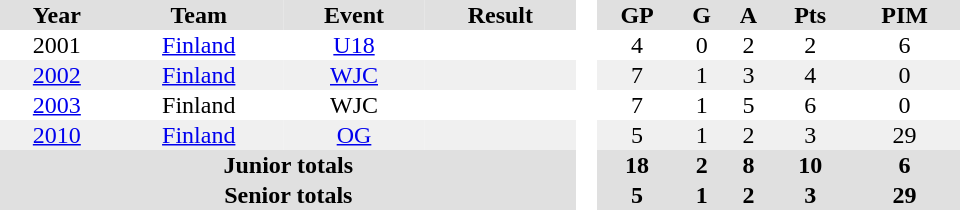<table border="0" cellpadding="1" cellspacing="0" style="text-align:center; width:40em">
<tr ALIGN="center" bgcolor="#e0e0e0">
<th>Year</th>
<th>Team</th>
<th>Event</th>
<th>Result</th>
<th rowspan="99" bgcolor="#ffffff"> </th>
<th>GP</th>
<th>G</th>
<th>A</th>
<th>Pts</th>
<th>PIM</th>
</tr>
<tr>
<td>2001</td>
<td><a href='#'>Finland</a></td>
<td><a href='#'>U18</a></td>
<td></td>
<td>4</td>
<td>0</td>
<td>2</td>
<td>2</td>
<td>6</td>
</tr>
<tr bgcolor="#f0f0f0">
<td><a href='#'>2002</a></td>
<td><a href='#'>Finland</a></td>
<td><a href='#'>WJC</a></td>
<td></td>
<td>7</td>
<td>1</td>
<td>3</td>
<td>4</td>
<td>0</td>
</tr>
<tr>
<td><a href='#'>2003</a></td>
<td>Finland</td>
<td>WJC</td>
<td></td>
<td>7</td>
<td>1</td>
<td>5</td>
<td>6</td>
<td>0</td>
</tr>
<tr bgcolor="#f0f0f0">
<td><a href='#'>2010</a></td>
<td><a href='#'>Finland</a></td>
<td><a href='#'>OG</a></td>
<td></td>
<td>5</td>
<td>1</td>
<td>2</td>
<td>3</td>
<td>29</td>
</tr>
<tr bgcolor="#e0e0e0">
<th colspan=4>Junior totals</th>
<th>18</th>
<th>2</th>
<th>8</th>
<th>10</th>
<th>6</th>
</tr>
<tr bgcolor="#e0e0e0">
<th colspan=4>Senior totals</th>
<th>5</th>
<th>1</th>
<th>2</th>
<th>3</th>
<th>29</th>
</tr>
</table>
